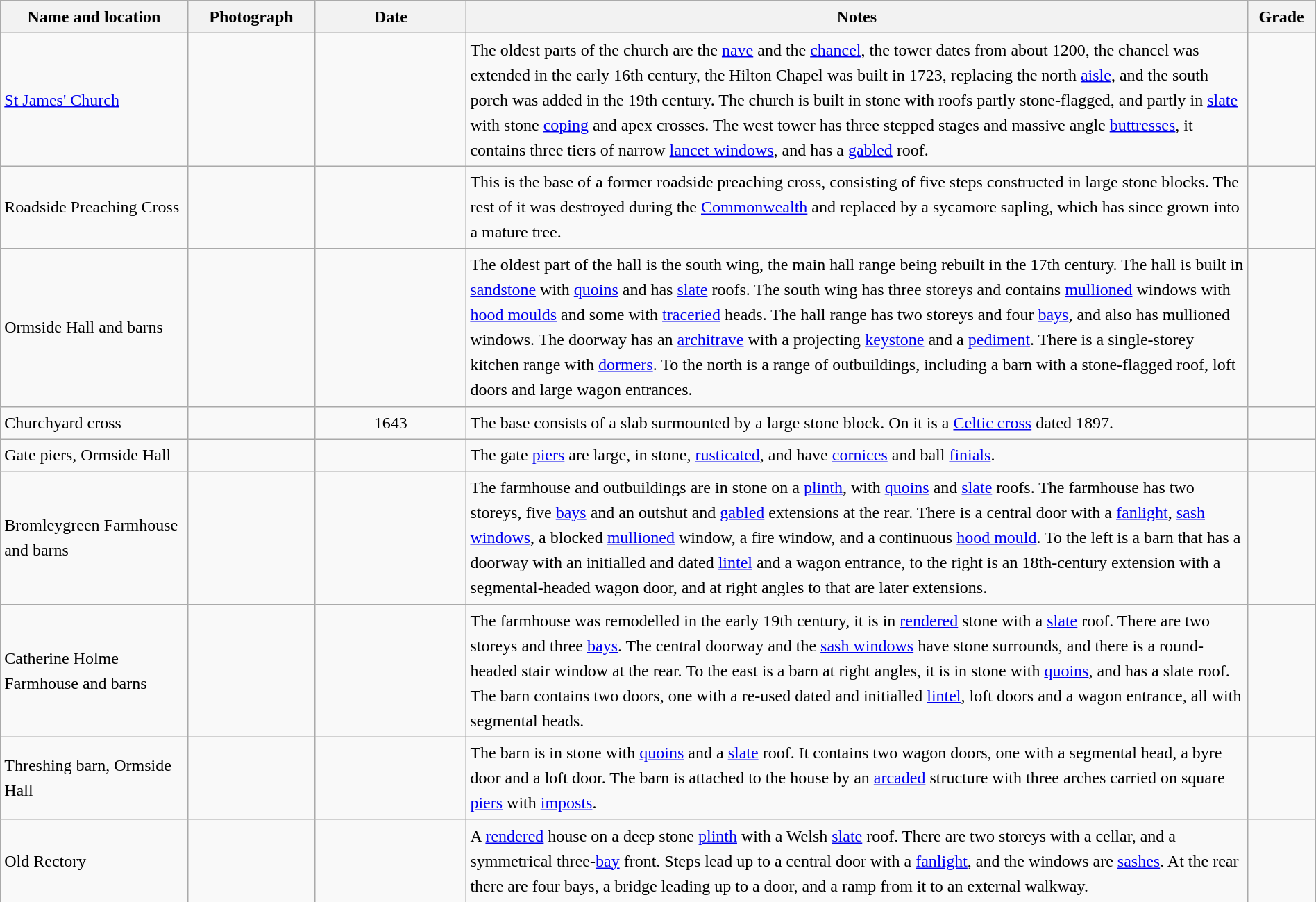<table class="wikitable sortable plainrowheaders" style="width:100%; border:0; text-align:left; line-height:150%;">
<tr>
<th scope="col"  style="width:150px">Name and location</th>
<th scope="col"  style="width:100px" class="unsortable">Photograph</th>
<th scope="col"  style="width:120px">Date</th>
<th scope="col"  style="width:650px" class="unsortable">Notes</th>
<th scope="col"  style="width:50px">Grade</th>
</tr>
<tr>
<td><a href='#'>St James' Church</a><br><small></small></td>
<td></td>
<td align="center"></td>
<td>The oldest parts of the church are the <a href='#'>nave</a> and the <a href='#'>chancel</a>, the tower dates from about 1200, the chancel was extended in the early 16th century, the Hilton Chapel was built in 1723, replacing the north <a href='#'>aisle</a>, and the south porch was added in the 19th century.  The church is built in stone with roofs partly stone-flagged, and partly in <a href='#'>slate</a> with stone <a href='#'>coping</a> and apex crosses.  The west tower has three stepped stages and massive angle <a href='#'>buttresses</a>, it contains three tiers of narrow <a href='#'>lancet windows</a>, and has a <a href='#'>gabled</a> roof.</td>
<td align="center" ></td>
</tr>
<tr>
<td>Roadside Preaching Cross<br><small></small></td>
<td></td>
<td align="center"></td>
<td>This is the base of a former roadside preaching cross, consisting of five steps constructed in large stone blocks.  The rest of it was destroyed during the <a href='#'>Commonwealth</a> and replaced by a sycamore sapling, which has since grown into a mature tree.</td>
<td align="center" ></td>
</tr>
<tr>
<td>Ormside Hall and barns<br><small></small></td>
<td></td>
<td align="center"></td>
<td>The oldest part of the hall is the south wing, the main hall range being rebuilt in the 17th century.  The hall is built in <a href='#'>sandstone</a> with <a href='#'>quoins</a> and has <a href='#'>slate</a> roofs.  The south wing has three storeys and contains <a href='#'>mullioned</a> windows with <a href='#'>hood moulds</a> and some with <a href='#'>traceried</a> heads.  The hall range has two storeys and four <a href='#'>bays</a>, and also has mullioned windows.  The doorway has an <a href='#'>architrave</a> with a projecting <a href='#'>keystone</a> and a <a href='#'>pediment</a>.  There is a single-storey kitchen range with <a href='#'>dormers</a>.  To the north is a range of outbuildings, including a barn with a stone-flagged roof, loft doors and large wagon entrances.</td>
<td align="center" ></td>
</tr>
<tr>
<td>Churchyard cross<br><small></small></td>
<td></td>
<td align="center">1643</td>
<td>The base consists of a slab surmounted by a large stone block.  On it is a <a href='#'>Celtic cross</a> dated 1897.</td>
<td align="center" ></td>
</tr>
<tr>
<td>Gate piers, Ormside Hall<br><small></small></td>
<td></td>
<td align="center"></td>
<td>The gate <a href='#'>piers</a> are large, in stone, <a href='#'>rusticated</a>, and have <a href='#'>cornices</a> and ball <a href='#'>finials</a>.</td>
<td align="center" ></td>
</tr>
<tr>
<td>Bromleygreen Farmhouse and barns<br><small></small></td>
<td></td>
<td align="center"></td>
<td>The farmhouse and outbuildings are in stone on a <a href='#'>plinth</a>, with <a href='#'>quoins</a> and <a href='#'>slate</a> roofs.  The farmhouse has two storeys, five <a href='#'>bays</a> and an outshut and <a href='#'>gabled</a> extensions at the rear.  There is a central door with a <a href='#'>fanlight</a>, <a href='#'>sash windows</a>, a blocked <a href='#'>mullioned</a> window, a fire window, and a continuous <a href='#'>hood mould</a>.  To the left is a barn that has a doorway with an initialled and dated <a href='#'>lintel</a> and a wagon entrance, to the right is an 18th-century extension with a segmental-headed wagon door, and at right angles to that are later extensions.</td>
<td align="center" ></td>
</tr>
<tr>
<td>Catherine Holme Farmhouse and barns<br><small></small></td>
<td></td>
<td align="center"></td>
<td>The farmhouse was remodelled in the early 19th century, it is in <a href='#'>rendered</a> stone with a <a href='#'>slate</a> roof.  There are two storeys and three <a href='#'>bays</a>.  The central doorway and the <a href='#'>sash windows</a> have stone surrounds, and there is a round-headed stair window at the rear.  To the east is a barn at right angles, it is in stone with <a href='#'>quoins</a>, and has a slate roof.  The barn contains two doors, one with a re-used dated and initialled <a href='#'>lintel</a>, loft doors and a wagon entrance, all with segmental heads.</td>
<td align="center" ></td>
</tr>
<tr>
<td>Threshing barn, Ormside Hall<br><small></small></td>
<td></td>
<td align="center"></td>
<td>The barn is in stone with <a href='#'>quoins</a> and a <a href='#'>slate</a> roof.  It contains two wagon doors, one with a segmental head, a byre door and a loft door.  The barn is attached to the house by an <a href='#'>arcaded</a> structure with three arches carried on square <a href='#'>piers</a> with <a href='#'>imposts</a>.</td>
<td align="center" ></td>
</tr>
<tr>
<td>Old Rectory<br><small></small></td>
<td></td>
<td align="center"></td>
<td>A <a href='#'>rendered</a> house on a deep stone <a href='#'>plinth</a> with a Welsh <a href='#'>slate</a> roof.  There are two storeys with a cellar, and a symmetrical three-<a href='#'>bay</a> front.  Steps lead up to a central door with a <a href='#'>fanlight</a>, and the windows are <a href='#'>sashes</a>.  At the rear there are four bays, a bridge leading up to a door, and a ramp from it to an external walkway.</td>
<td align="center" ></td>
</tr>
<tr>
</tr>
</table>
